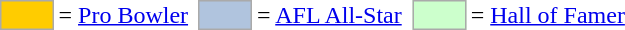<table>
<tr>
<td style="background-color:#FFCC00; border:1px solid #aaaaaa; width:2em;"></td>
<td>= <a href='#'>Pro Bowler</a> </td>
<td></td>
<td style="background-color:lightsteelblue; border:1px solid #aaaaaa; width:2em;"></td>
<td>= <a href='#'>AFL All-Star</a></td>
<td></td>
<td style="background-color:#CCFFCC; border:1px solid #aaaaaa; width:2em;"></td>
<td>= <a href='#'>Hall of Famer</a></td>
</tr>
</table>
